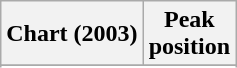<table class="wikitable sortable plainrowheaders">
<tr>
<th scope="col">Chart (2003)</th>
<th scope="col">Peak<br>position</th>
</tr>
<tr>
</tr>
<tr>
</tr>
<tr>
</tr>
</table>
